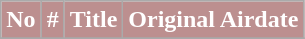<table class="wikitable plainrowheaders">
<tr style="color:white">
<th style="background: #bc8f8f; color:#Green; text-align: center;">No</th>
<th style="background: #bc8f8f; color:#Green; text-align: center;">#</th>
<th style="background: #bc8f8f; color:#Green; text-align: center;">Title</th>
<th style="background: #bc8f8f; color:#Green; text-align: center;">Original Airdate</th>
</tr>
<tr>
</tr>
</table>
